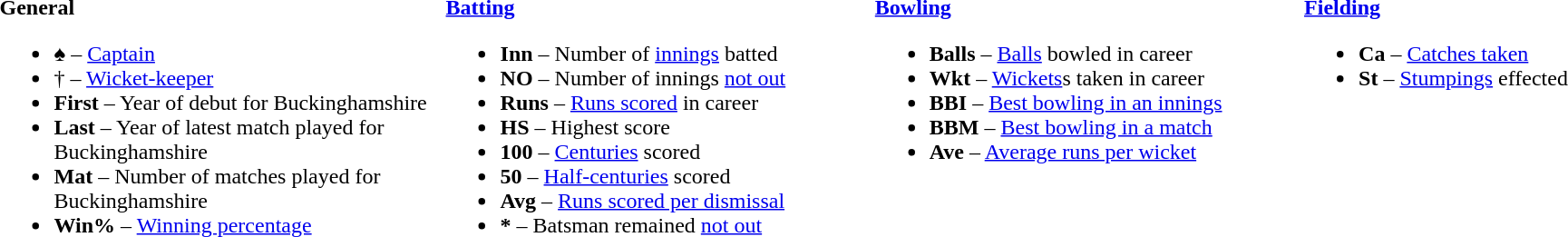<table>
<tr>
<td valign="top" style="width:26%"><br><strong>General</strong><ul><li>♠ – <a href='#'>Captain</a></li><li>† – <a href='#'>Wicket-keeper</a></li><li><strong>First</strong> – Year of debut for Buckinghamshire</li><li><strong>Last</strong> – Year of latest match played for Buckinghamshire</li><li><strong>Mat</strong> – Number of matches played for Buckinghamshire</li><li><strong>Win%</strong> – <a href='#'>Winning percentage</a></li></ul></td>
<td valign="top" style="width:25%"><br><strong><a href='#'>Batting</a></strong><ul><li><strong>Inn</strong> – Number of <a href='#'>innings</a> batted</li><li><strong>NO</strong> – Number of innings <a href='#'>not out</a></li><li><strong>Runs</strong> – <a href='#'>Runs scored</a> in career</li><li><strong>HS</strong> – Highest score</li><li><strong>100</strong> – <a href='#'>Centuries</a> scored</li><li><strong>50</strong> – <a href='#'>Half-centuries</a> scored</li><li><strong>Avg</strong> – <a href='#'>Runs scored per dismissal</a></li><li><strong>*</strong> – Batsman remained <a href='#'>not out</a></li></ul></td>
<td valign="top" style="width:25%"><br><strong><a href='#'>Bowling</a></strong><ul><li><strong>Balls</strong> – <a href='#'>Balls</a> bowled in career</li><li><strong>Wkt</strong> – <a href='#'>Wickets</a>s taken in career</li><li><strong>BBI</strong> – <a href='#'>Best bowling in an innings</a></li><li><strong>BBM</strong> – <a href='#'>Best bowling in a match</a></li><li><strong>Ave</strong> – <a href='#'>Average runs per wicket</a></li></ul></td>
<td valign="top" style="width:24%"><br><strong><a href='#'>Fielding</a></strong><ul><li><strong>Ca</strong> – <a href='#'>Catches taken</a></li><li><strong>St</strong> – <a href='#'>Stumpings</a> effected</li></ul></td>
</tr>
</table>
